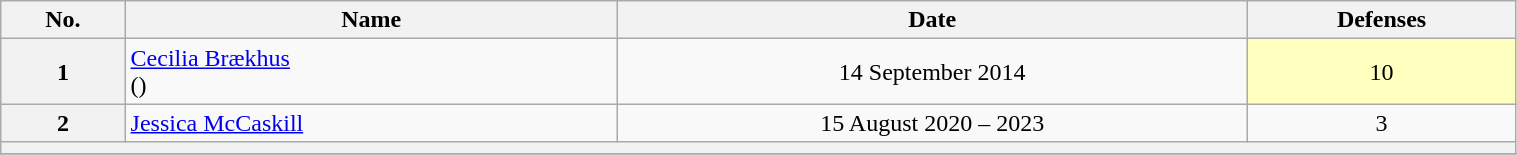<table class="wikitable sortable" style="width:80%;">
<tr>
<th>No.</th>
<th>Name</th>
<th>Date</th>
<th>Defenses</th>
</tr>
<tr>
<th>1</th>
<td align="left"><a href='#'>Cecilia Brækhus</a><br>()</td>
<td align="center">14 September 2014</td>
<td style="background:#ffffbf;" align="center">10</td>
</tr>
<tr>
<th>2</th>
<td align="left"><a href='#'>Jessica McCaskill</a></td>
<td align="center">15 August 2020 – 2023</td>
<td align="center">3</td>
</tr>
<tr>
<th colspan=4></th>
</tr>
<tr>
</tr>
</table>
